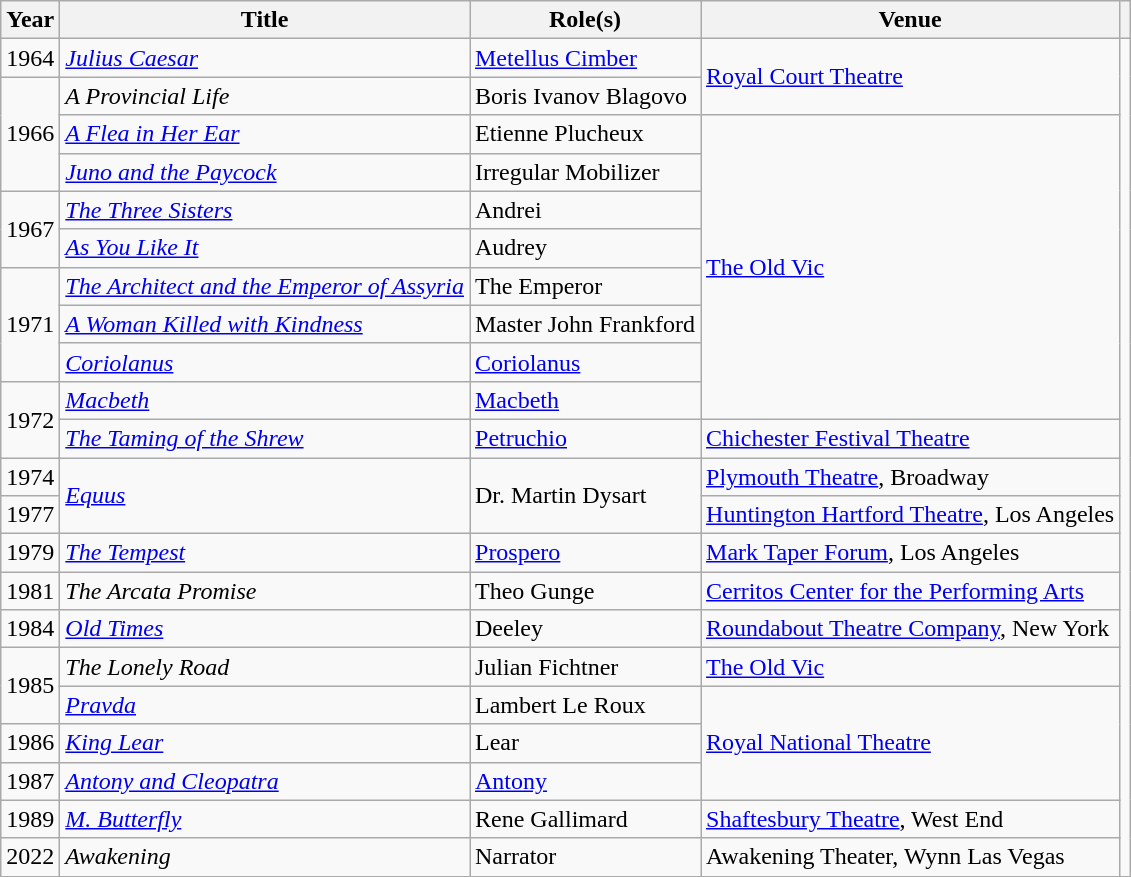<table class="wikitable plainrowheaders sortable" style="margin-right: 0;">
<tr>
<th scope="col">Year</th>
<th scope="col">Title</th>
<th scope="col">Role(s)</th>
<th scope="col">Venue</th>
<th scope="col" class="unsortable"></th>
</tr>
<tr>
<td>1964</td>
<td><em><a href='#'>Julius Caesar</a></em></td>
<td><a href='#'>Metellus Cimber</a></td>
<td rowspan=2><a href='#'>Royal Court Theatre</a></td>
<td rowspan="23"></td>
</tr>
<tr>
<td rowspan="3">1966</td>
<td><em>A Provincial Life</em></td>
<td>Boris Ivanov Blagovo</td>
</tr>
<tr>
<td><em><a href='#'>A Flea in Her Ear</a></em></td>
<td>Etienne Plucheux</td>
<td rowspan=8><a href='#'>The Old Vic</a></td>
</tr>
<tr>
<td><em><a href='#'>Juno and the Paycock</a></em></td>
<td>Irregular Mobilizer</td>
</tr>
<tr>
<td rowspan="2">1967</td>
<td><em><a href='#'>The Three Sisters</a></em></td>
<td>Andrei</td>
</tr>
<tr>
<td><em><a href='#'>As You Like It</a></em></td>
<td>Audrey</td>
</tr>
<tr>
<td rowspan="3">1971</td>
<td><em><a href='#'>The Architect and the Emperor of Assyria</a></em></td>
<td>The Emperor</td>
</tr>
<tr>
<td><em><a href='#'>A Woman Killed with Kindness</a></em></td>
<td>Master John Frankford</td>
</tr>
<tr>
<td><em><a href='#'>Coriolanus</a></em></td>
<td><a href='#'>Coriolanus</a></td>
</tr>
<tr>
<td rowspan="2">1972</td>
<td><em><a href='#'>Macbeth</a></em></td>
<td><a href='#'>Macbeth</a></td>
</tr>
<tr>
<td><em><a href='#'>The Taming of the Shrew</a></em></td>
<td><a href='#'>Petruchio</a></td>
<td><a href='#'>Chichester Festival Theatre</a></td>
</tr>
<tr>
<td>1974</td>
<td rowspan=2><em><a href='#'>Equus</a></em></td>
<td rowspan=2>Dr. Martin Dysart</td>
<td><a href='#'>Plymouth Theatre</a>, Broadway</td>
</tr>
<tr>
<td>1977</td>
<td><a href='#'>Huntington Hartford Theatre</a>, Los Angeles</td>
</tr>
<tr>
<td>1979</td>
<td><em><a href='#'>The Tempest</a></em></td>
<td><a href='#'>Prospero</a></td>
<td><a href='#'>Mark Taper Forum</a>, Los Angeles</td>
</tr>
<tr>
<td>1981</td>
<td><em>The Arcata Promise</em></td>
<td>Theo Gunge</td>
<td><a href='#'>Cerritos Center for the Performing Arts</a></td>
</tr>
<tr>
<td>1984</td>
<td><em><a href='#'>Old Times</a></em></td>
<td>Deeley</td>
<td><a href='#'>Roundabout Theatre Company</a>, New York</td>
</tr>
<tr>
<td rowspan="2">1985</td>
<td><em>The Lonely Road</em></td>
<td>Julian Fichtner</td>
<td><a href='#'>The Old Vic</a></td>
</tr>
<tr>
<td><em><a href='#'>Pravda</a></em></td>
<td>Lambert Le Roux</td>
<td rowspan=3><a href='#'>Royal National Theatre</a></td>
</tr>
<tr>
<td>1986</td>
<td><em><a href='#'>King Lear</a></em></td>
<td>Lear</td>
</tr>
<tr>
<td>1987</td>
<td><em><a href='#'>Antony and Cleopatra</a></em></td>
<td><a href='#'>Antony</a></td>
</tr>
<tr>
<td>1989</td>
<td><em><a href='#'>M. Butterfly</a></em></td>
<td>Rene Gallimard</td>
<td><a href='#'>Shaftesbury Theatre</a>, West End</td>
</tr>
<tr>
<td>2022</td>
<td><em>Awakening</em></td>
<td>Narrator</td>
<td>Awakening Theater, Wynn Las Vegas</td>
</tr>
<tr>
</tr>
</table>
